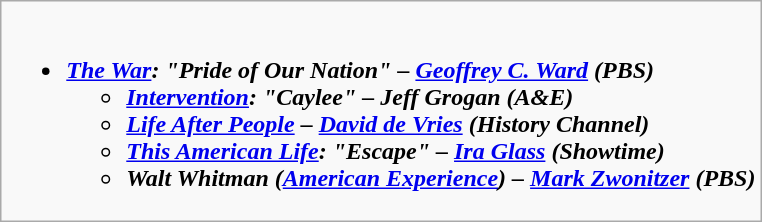<table class="wikitable">
<tr>
<td style="vertical-align:top;"><br><ul><li><strong><em><a href='#'>The War</a><em>: "Pride of Our Nation" – <a href='#'>Geoffrey C. Ward</a> (PBS)<strong><ul><li></em><a href='#'>Intervention</a><em>: "Caylee" – Jeff Grogan (A&E)</li><li></em><a href='#'>Life After People</a><em> – <a href='#'>David de Vries</a> (History Channel)</li><li></em><a href='#'>This American Life</a><em>: "Escape" – <a href='#'>Ira Glass</a> (Showtime)</li><li></em>Walt Whitman<em> (</em><a href='#'>American Experience</a><em>) – <a href='#'>Mark Zwonitzer</a> (PBS)</li></ul></li></ul></td>
</tr>
</table>
